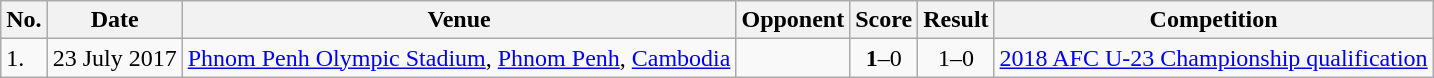<table class="wikitable">
<tr>
<th>No.</th>
<th>Date</th>
<th>Venue</th>
<th>Opponent</th>
<th>Score</th>
<th>Result</th>
<th>Competition</th>
</tr>
<tr>
<td>1.</td>
<td>23 July 2017</td>
<td><a href='#'>Phnom Penh Olympic Stadium</a>, <a href='#'>Phnom Penh</a>, <a href='#'>Cambodia</a></td>
<td></td>
<td align=center><strong>1</strong>–0</td>
<td align=center>1–0</td>
<td><a href='#'>2018 AFC U-23 Championship qualification</a></td>
</tr>
</table>
